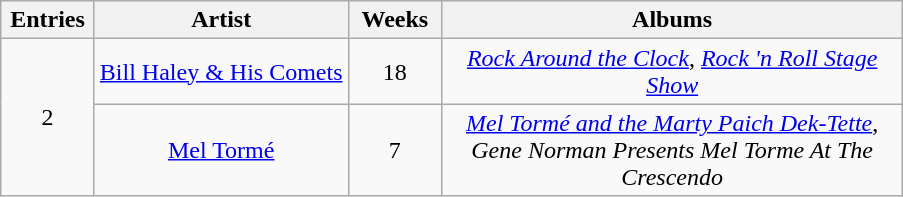<table class="wikitable sortable" rowspan="2" style="text-align:center;" background: #f6e39c;>
<tr>
<th scope="col" style="width:55px;" data-sort-type="number">Entries</th>
<th scope="col" style="text-align:center;">Artist</th>
<th scope="col" style="width:55px;" data-sort-type="number">Weeks</th>
<th scope="col" style="width:300px;">Albums</th>
</tr>
<tr>
<td rowspan="2" style="text-align:center">2</td>
<td><a href='#'>Bill Haley & His Comets</a></td>
<td>18</td>
<td><em><a href='#'>Rock Around the Clock</a></em>, <em><a href='#'>Rock 'n Roll Stage Show</a></em></td>
</tr>
<tr>
<td><a href='#'>Mel Tormé</a></td>
<td>7</td>
<td><em><a href='#'>Mel Tormé and the Marty Paich Dek-Tette</a></em>, <em>Gene Norman Presents Mel Torme At The Crescendo</em></td>
</tr>
</table>
